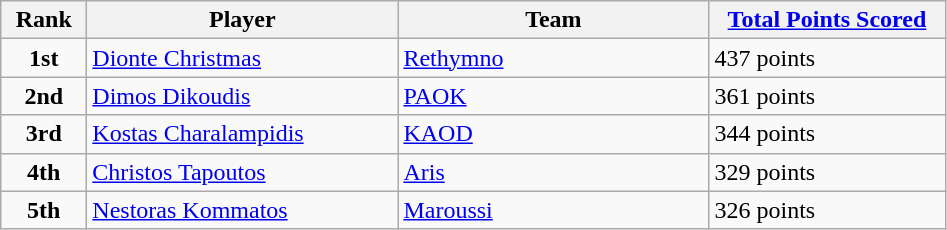<table class="wikitable sortable">
<tr>
<th style="width:50px;">Rank</th>
<th style="width:200px;">Player</th>
<th style="width:200px;">Team</th>
<th style="width:150px;"><a href='#'>Total Points Scored</a></th>
</tr>
<tr>
<td style="text-align:center;"><strong>1st</strong></td>
<td> <a href='#'>Dionte Christmas</a></td>
<td><a href='#'>Rethymno</a></td>
<td>437 points</td>
</tr>
<tr>
<td style="text-align:center;"><strong>2nd</strong></td>
<td> <a href='#'>Dimos Dikoudis</a></td>
<td><a href='#'>PAOK</a></td>
<td>361 points</td>
</tr>
<tr>
<td style="text-align:center;"><strong>3rd</strong></td>
<td> <a href='#'>Kostas Charalampidis</a></td>
<td><a href='#'>KAOD</a></td>
<td>344 points</td>
</tr>
<tr>
<td style="text-align:center;"><strong>4th</strong></td>
<td> <a href='#'>Christos Tapoutos</a></td>
<td><a href='#'>Aris</a></td>
<td>329 points</td>
</tr>
<tr>
<td style="text-align:center;"><strong>5th</strong></td>
<td> <a href='#'>Nestoras Kommatos</a></td>
<td><a href='#'>Maroussi</a></td>
<td>326 points</td>
</tr>
</table>
